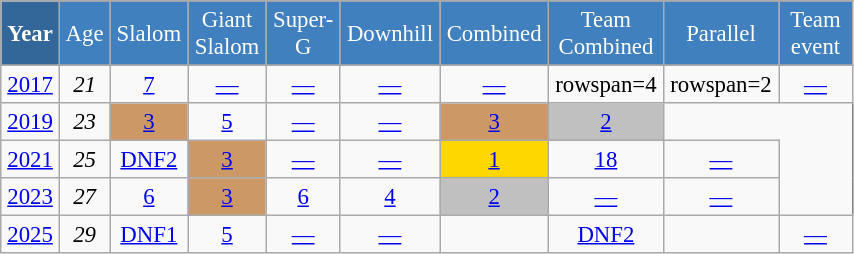<table class="wikitable" style="font-size:95%; text-align:center; border:grey solid 1px; border-collapse:collapse;" width="45%">
<tr style="background-color:#369; color:white;">
<td rowspan="2" colspan="1" width="4%"><strong>Year</strong></td>
</tr>
<tr style="background-color:#4180be; color:white;">
<td width="3%">Age</td>
<td width="5%">Slalom</td>
<td width="5%">Giant<br>Slalom</td>
<td width="5%">Super-G</td>
<td width="5%">Downhill</td>
<td width="5%">Combined</td>
<td width="5%">Team<br>Combined</td>
<td width="5%">Parallel</td>
<td width="4%">Team<br> event </td>
</tr>
<tr style="background-color:#8CB2D8; color:white;">
</tr>
<tr>
</tr>
<tr>
<td><a href='#'>2017</a></td>
<td><em>21</em></td>
<td><a href='#'>7</a></td>
<td><a href='#'>—</a></td>
<td><a href='#'>—</a></td>
<td><a href='#'>—</a></td>
<td><a href='#'>—</a></td>
<td>rowspan=4 </td>
<td>rowspan=2 </td>
<td><a href='#'>—</a></td>
</tr>
<tr>
<td><a href='#'>2019</a></td>
<td><em>23</em></td>
<td style="background:#cc9966;"><a href='#'>3</a></td>
<td><a href='#'>5</a></td>
<td><a href='#'>—</a></td>
<td><a href='#'>—</a></td>
<td style="background:#cc9966;"><a href='#'>3</a></td>
<td style="background:silver;"><a href='#'>2</a></td>
</tr>
<tr>
<td><a href='#'>2021</a></td>
<td><em>25</em></td>
<td><a href='#'>DNF2</a></td>
<td style="background:#cc9966;"><a href='#'>3</a></td>
<td><a href='#'>—</a></td>
<td><a href='#'>—</a></td>
<td bgcolor=gold><a href='#'>1</a></td>
<td><a href='#'>18</a></td>
<td><a href='#'>—</a></td>
</tr>
<tr>
<td><a href='#'>2023</a></td>
<td><em>27</em></td>
<td><a href='#'>6</a></td>
<td bgcolor=cc9966><a href='#'>3</a></td>
<td><a href='#'>6</a></td>
<td><a href='#'>4</a></td>
<td style="background:silver;"><a href='#'>2</a></td>
<td><a href='#'>—</a></td>
<td><a href='#'>—</a></td>
</tr>
<tr>
<td><a href='#'>2025</a></td>
<td><em>29</em></td>
<td><a href='#'>DNF1</a></td>
<td><a href='#'>5</a></td>
<td><a href='#'>—</a></td>
<td><a href='#'>—</a></td>
<td></td>
<td><a href='#'>DNF2</a></td>
<td></td>
<td><a href='#'>—</a></td>
</tr>
</table>
